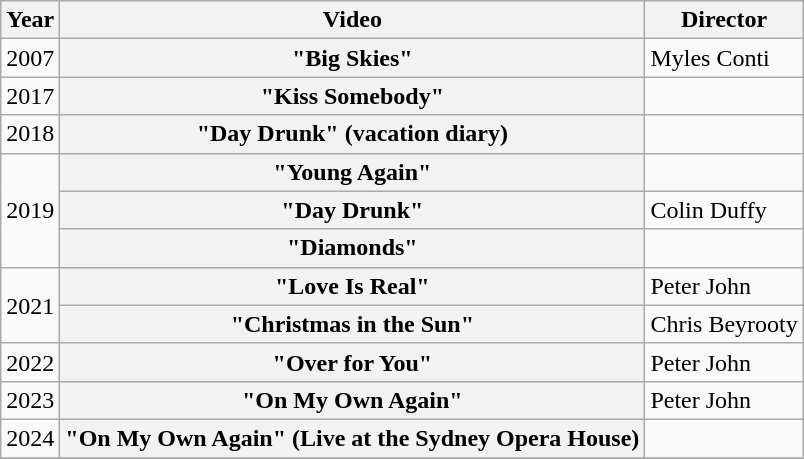<table class="wikitable plainrowheaders">
<tr>
<th>Year</th>
<th>Video</th>
<th>Director</th>
</tr>
<tr>
<td>2007</td>
<th scope="row">"Big Skies"</th>
<td>Myles Conti</td>
</tr>
<tr>
<td>2017</td>
<th scope="row">"Kiss Somebody"</th>
<td></td>
</tr>
<tr>
<td>2018</td>
<th scope="row">"Day Drunk" (vacation diary)</th>
<td></td>
</tr>
<tr>
<td rowspan="3">2019</td>
<th scope="row">"Young Again"</th>
<td></td>
</tr>
<tr>
<th scope="row">"Day Drunk"</th>
<td>Colin Duffy</td>
</tr>
<tr>
<th scope="row">"Diamonds"</th>
<td></td>
</tr>
<tr>
<td rowspan="2">2021</td>
<th scope="row">"Love Is Real"</th>
<td>Peter John</td>
</tr>
<tr>
<th scope="row">"Christmas in the Sun"</th>
<td>Chris Beyrooty</td>
</tr>
<tr>
<td>2022</td>
<th scope="row">"Over for You"</th>
<td>Peter John</td>
</tr>
<tr>
<td>2023</td>
<th scope="row">"On My Own Again"</th>
<td>Peter John</td>
</tr>
<tr>
<td>2024</td>
<th scope="row">"On My Own Again" (Live at the Sydney Opera House)</th>
<td></td>
</tr>
<tr>
</tr>
</table>
